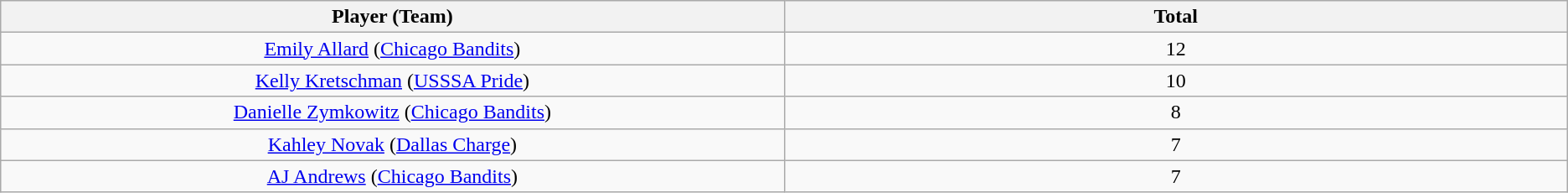<table class="wikitable" style="text-align:center;">
<tr>
<th style="width:15%;">Player (Team)</th>
<th style="width:15%;">Total</th>
</tr>
<tr>
<td><a href='#'>Emily Allard</a> (<a href='#'>Chicago Bandits</a>)</td>
<td>12</td>
</tr>
<tr>
<td><a href='#'>Kelly Kretschman</a> (<a href='#'>USSSA Pride</a>)</td>
<td>10</td>
</tr>
<tr>
<td><a href='#'>Danielle Zymkowitz</a> (<a href='#'>Chicago Bandits</a>)</td>
<td>8</td>
</tr>
<tr>
<td><a href='#'>Kahley Novak</a> (<a href='#'>Dallas Charge</a>)</td>
<td>7</td>
</tr>
<tr>
<td><a href='#'>AJ Andrews</a> (<a href='#'>Chicago Bandits</a>)</td>
<td>7</td>
</tr>
</table>
